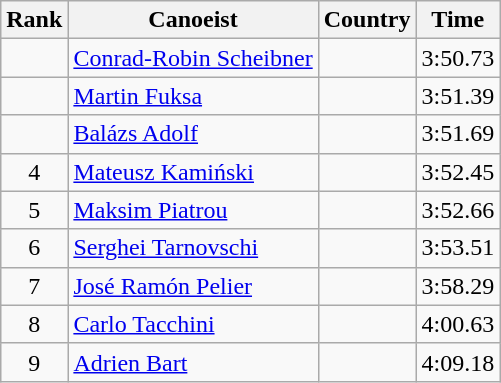<table class="wikitable" style="text-align:center">
<tr>
<th>Rank</th>
<th>Canoeist</th>
<th>Country</th>
<th>Time</th>
</tr>
<tr>
<td></td>
<td align="left"><a href='#'>Conrad-Robin Scheibner</a></td>
<td align="left"></td>
<td>3:50.73</td>
</tr>
<tr>
<td></td>
<td align="left"><a href='#'>Martin Fuksa</a></td>
<td align="left"></td>
<td>3:51.39</td>
</tr>
<tr>
<td></td>
<td align="left"><a href='#'>Balázs Adolf</a></td>
<td align="left"></td>
<td>3:51.69</td>
</tr>
<tr>
<td>4</td>
<td align="left"><a href='#'>Mateusz Kamiński</a></td>
<td align="left"></td>
<td>3:52.45</td>
</tr>
<tr>
<td>5</td>
<td align="left"><a href='#'>Maksim Piatrou</a></td>
<td align="left"></td>
<td>3:52.66</td>
</tr>
<tr>
<td>6</td>
<td align="left"><a href='#'>Serghei Tarnovschi</a></td>
<td align="left"></td>
<td>3:53.51</td>
</tr>
<tr>
<td>7</td>
<td align="left"><a href='#'>José Ramón Pelier</a></td>
<td align="left"></td>
<td>3:58.29</td>
</tr>
<tr>
<td>8</td>
<td align="left"><a href='#'>Carlo Tacchini</a></td>
<td align="left"></td>
<td>4:00.63</td>
</tr>
<tr>
<td>9</td>
<td align="left"><a href='#'>Adrien Bart</a></td>
<td align="left"></td>
<td>4:09.18</td>
</tr>
</table>
